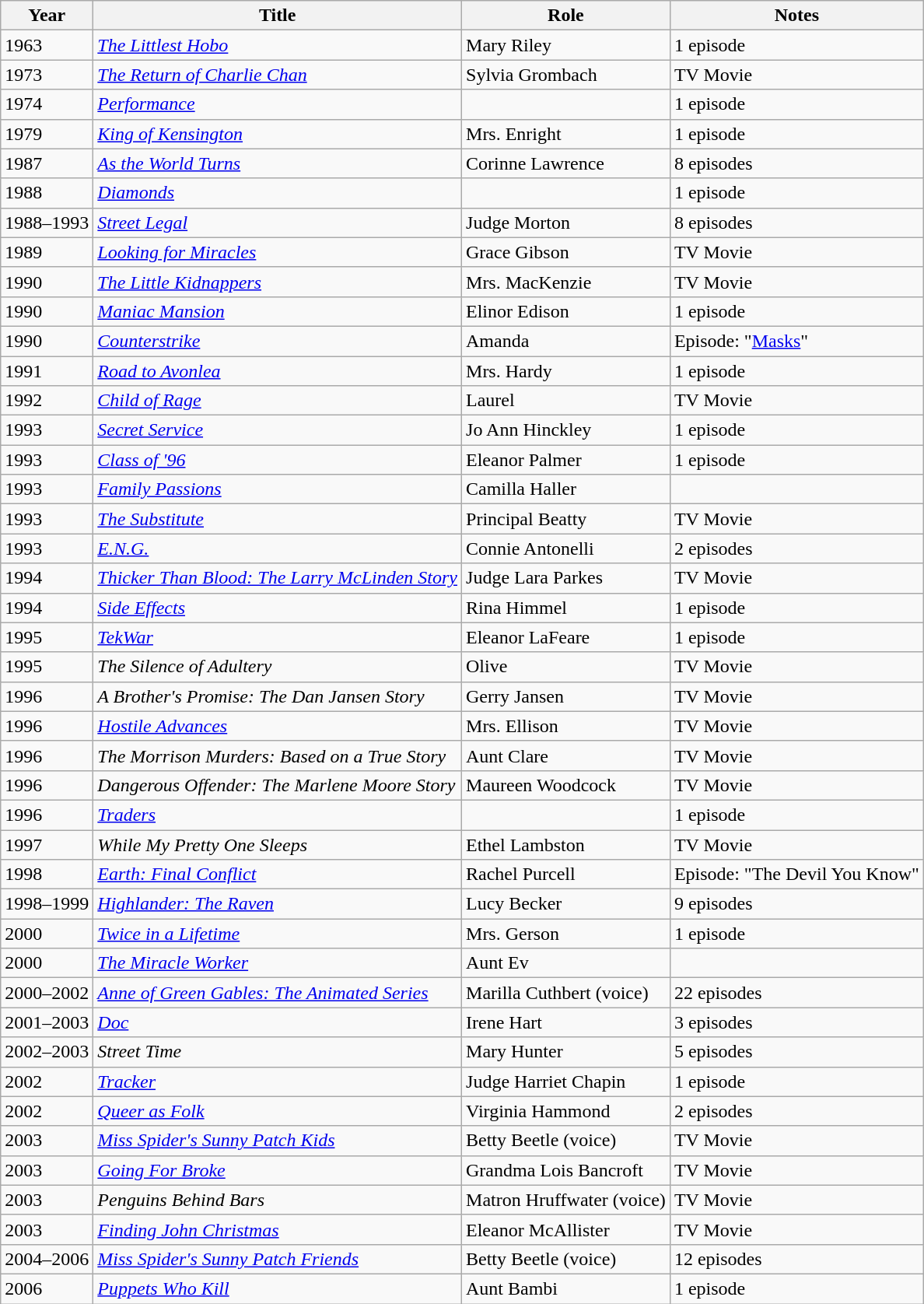<table class="wikitable sortable">
<tr>
<th>Year</th>
<th>Title</th>
<th>Role</th>
<th>Notes</th>
</tr>
<tr>
<td>1963</td>
<td><em><a href='#'>The Littlest Hobo</a></em></td>
<td>Mary Riley</td>
<td>1 episode</td>
</tr>
<tr>
<td>1973</td>
<td><em><a href='#'>The Return of Charlie Chan</a></em></td>
<td>Sylvia Grombach</td>
<td>TV Movie</td>
</tr>
<tr>
<td>1974</td>
<td><em><a href='#'>Performance</a></em></td>
<td></td>
<td>1 episode</td>
</tr>
<tr>
<td>1979</td>
<td><em><a href='#'>King of Kensington</a></em></td>
<td>Mrs. Enright</td>
<td>1 episode</td>
</tr>
<tr>
<td>1987</td>
<td><em><a href='#'>As the World Turns</a></em></td>
<td>Corinne Lawrence</td>
<td>8 episodes</td>
</tr>
<tr>
<td>1988</td>
<td><em><a href='#'>Diamonds</a></em></td>
<td></td>
<td>1 episode</td>
</tr>
<tr>
<td>1988–1993</td>
<td><em><a href='#'>Street Legal</a></em></td>
<td>Judge Morton</td>
<td>8 episodes</td>
</tr>
<tr>
<td>1989</td>
<td><em><a href='#'>Looking for Miracles</a></em></td>
<td>Grace Gibson</td>
<td>TV Movie</td>
</tr>
<tr>
<td>1990</td>
<td><em><a href='#'>The Little Kidnappers</a></em></td>
<td>Mrs. MacKenzie</td>
<td>TV Movie</td>
</tr>
<tr>
<td>1990</td>
<td><em><a href='#'>Maniac Mansion</a></em></td>
<td>Elinor Edison</td>
<td>1 episode</td>
</tr>
<tr>
<td>1990</td>
<td><em><a href='#'>Counterstrike</a></em></td>
<td>Amanda</td>
<td>Episode: "<a href='#'>Masks</a>" </td>
</tr>
<tr>
<td>1991</td>
<td><em><a href='#'>Road to Avonlea</a></em></td>
<td>Mrs. Hardy</td>
<td>1 episode</td>
</tr>
<tr>
<td>1992</td>
<td><em><a href='#'>Child of Rage</a></em></td>
<td>Laurel</td>
<td>TV Movie</td>
</tr>
<tr>
<td>1993</td>
<td><em><a href='#'>Secret Service</a></em></td>
<td>Jo Ann Hinckley</td>
<td>1 episode</td>
</tr>
<tr>
<td>1993</td>
<td><em><a href='#'>Class of '96</a></em></td>
<td>Eleanor Palmer</td>
<td>1 episode</td>
</tr>
<tr>
<td>1993</td>
<td><em><a href='#'>Family Passions</a></em></td>
<td>Camilla Haller</td>
<td></td>
</tr>
<tr>
<td>1993</td>
<td><em><a href='#'>The Substitute</a></em></td>
<td>Principal Beatty</td>
<td>TV Movie</td>
</tr>
<tr>
<td>1993</td>
<td><em><a href='#'>E.N.G.</a></em></td>
<td>Connie Antonelli</td>
<td>2 episodes</td>
</tr>
<tr>
<td>1994</td>
<td><em><a href='#'>Thicker Than Blood: The Larry McLinden Story</a></em></td>
<td>Judge Lara Parkes</td>
<td>TV Movie</td>
</tr>
<tr>
<td>1994</td>
<td><em><a href='#'>Side Effects</a></em></td>
<td>Rina Himmel</td>
<td>1 episode</td>
</tr>
<tr>
<td>1995</td>
<td><em><a href='#'>TekWar</a></em></td>
<td>Eleanor LaFeare</td>
<td>1 episode</td>
</tr>
<tr>
<td>1995</td>
<td><em>The Silence of Adultery</em></td>
<td>Olive</td>
<td>TV Movie</td>
</tr>
<tr>
<td>1996</td>
<td><em>A Brother's Promise: The Dan Jansen Story</em></td>
<td>Gerry Jansen</td>
<td>TV Movie</td>
</tr>
<tr>
<td>1996</td>
<td><em><a href='#'>Hostile Advances</a></em></td>
<td>Mrs. Ellison</td>
<td>TV Movie</td>
</tr>
<tr>
<td>1996</td>
<td><em>The Morrison Murders: Based on a True Story</em></td>
<td>Aunt Clare</td>
<td>TV Movie</td>
</tr>
<tr>
<td>1996</td>
<td><em>Dangerous Offender: The Marlene Moore Story</em></td>
<td>Maureen Woodcock</td>
<td>TV Movie</td>
</tr>
<tr>
<td>1996</td>
<td><em><a href='#'>Traders</a></em></td>
<td></td>
<td>1 episode</td>
</tr>
<tr>
<td>1997</td>
<td><em>While My Pretty One Sleeps</em></td>
<td>Ethel Lambston</td>
<td>TV Movie</td>
</tr>
<tr>
<td>1998</td>
<td><em><a href='#'>Earth: Final Conflict</a></em></td>
<td>Rachel Purcell</td>
<td>Episode: "The Devil You Know" </td>
</tr>
<tr>
<td>1998–1999</td>
<td><em><a href='#'>Highlander: The Raven</a></em></td>
<td>Lucy Becker</td>
<td>9 episodes</td>
</tr>
<tr>
<td>2000</td>
<td><em><a href='#'>Twice in a Lifetime</a></em></td>
<td>Mrs. Gerson</td>
<td>1 episode</td>
</tr>
<tr>
<td>2000</td>
<td><em><a href='#'>The Miracle Worker</a></em></td>
<td>Aunt Ev</td>
<td></td>
</tr>
<tr>
<td>2000–2002</td>
<td><em><a href='#'>Anne of Green Gables: The Animated Series</a></em></td>
<td>Marilla Cuthbert (voice)</td>
<td>22 episodes</td>
</tr>
<tr>
<td>2001–2003</td>
<td><em><a href='#'>Doc</a></em></td>
<td>Irene Hart</td>
<td>3 episodes</td>
</tr>
<tr>
<td>2002–2003</td>
<td><em>Street Time</em></td>
<td>Mary Hunter</td>
<td>5 episodes</td>
</tr>
<tr>
<td>2002</td>
<td><em><a href='#'>Tracker</a></em></td>
<td>Judge Harriet Chapin</td>
<td>1 episode</td>
</tr>
<tr>
<td>2002</td>
<td><em><a href='#'>Queer as Folk</a></em></td>
<td>Virginia Hammond</td>
<td>2 episodes</td>
</tr>
<tr>
<td>2003</td>
<td><em><a href='#'>Miss Spider's Sunny Patch Kids</a></em></td>
<td>Betty Beetle (voice)</td>
<td>TV Movie</td>
</tr>
<tr>
<td>2003</td>
<td><em><a href='#'>Going For Broke</a></em></td>
<td>Grandma Lois Bancroft</td>
<td>TV Movie</td>
</tr>
<tr>
<td>2003</td>
<td><em>Penguins Behind Bars</em></td>
<td>Matron Hruffwater (voice)</td>
<td>TV Movie</td>
</tr>
<tr>
<td>2003</td>
<td><em><a href='#'>Finding John Christmas</a></em></td>
<td>Eleanor McAllister</td>
<td>TV Movie</td>
</tr>
<tr>
<td>2004–2006</td>
<td><em><a href='#'>Miss Spider's Sunny Patch Friends</a></em></td>
<td>Betty Beetle (voice)</td>
<td>12 episodes</td>
</tr>
<tr>
<td>2006</td>
<td><em><a href='#'>Puppets Who Kill</a></em></td>
<td>Aunt Bambi</td>
<td>1 episode</td>
</tr>
</table>
